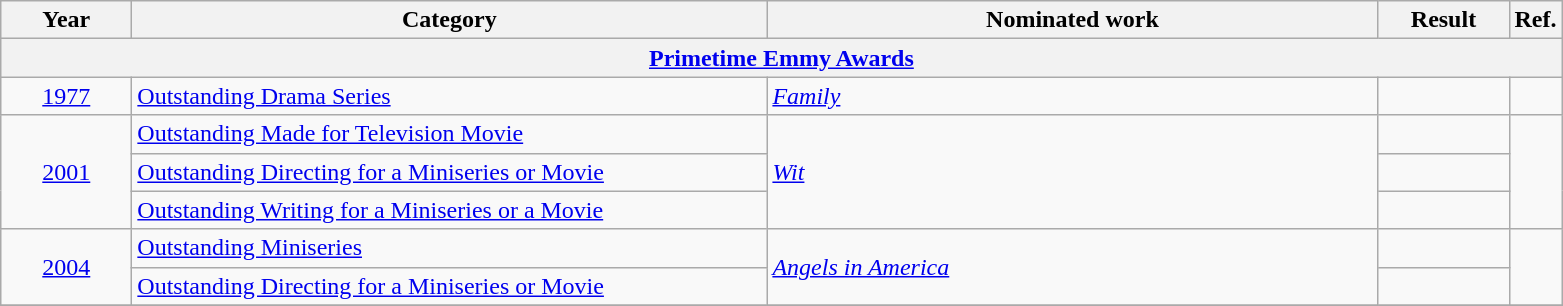<table class=wikitable>
<tr>
<th scope="col" style="width:5em;">Year</th>
<th scope="col" style="width:26em;">Category</th>
<th scope="col" style="width:25em;">Nominated work</th>
<th scope="col" style="width:5em;">Result</th>
<th>Ref.</th>
</tr>
<tr>
<th colspan=5><a href='#'>Primetime Emmy Awards</a></th>
</tr>
<tr>
<td style="text-align:center;"><a href='#'>1977</a></td>
<td><a href='#'>Outstanding Drama Series</a></td>
<td><em><a href='#'>Family</a></em></td>
<td></td>
<td style="text-align:center;"></td>
</tr>
<tr>
<td style="text-align:center;", rowspan=3><a href='#'>2001</a></td>
<td><a href='#'>Outstanding Made for Television Movie</a></td>
<td rowspan=3><em><a href='#'>Wit</a></em></td>
<td></td>
<td style="text-align:center;", rowspan=3></td>
</tr>
<tr>
<td><a href='#'>Outstanding Directing for a Miniseries or Movie</a></td>
<td></td>
</tr>
<tr>
<td><a href='#'>Outstanding Writing for a Miniseries or a Movie</a></td>
<td></td>
</tr>
<tr>
<td style="text-align:center;", rowspan=2><a href='#'>2004</a></td>
<td><a href='#'>Outstanding Miniseries</a></td>
<td rowspan=2><em><a href='#'>Angels in America</a></em></td>
<td></td>
<td style="text-align:center;", rowspan=2></td>
</tr>
<tr>
<td><a href='#'>Outstanding Directing for a Miniseries or Movie</a></td>
<td></td>
</tr>
<tr>
</tr>
</table>
